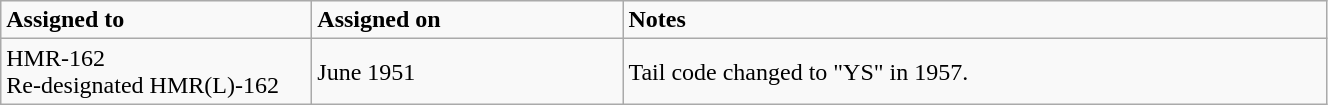<table class="wikitable" style="width: 70%;">
<tr>
<td style="width: 200px;"><strong>Assigned to</strong></td>
<td style="width: 200px;"><strong>Assigned on</strong></td>
<td><strong>Notes</strong></td>
</tr>
<tr>
<td>HMR-162<br>Re-designated HMR(L)-162</td>
<td>June 1951</td>
<td>Tail code changed to "YS" in 1957.</td>
</tr>
</table>
